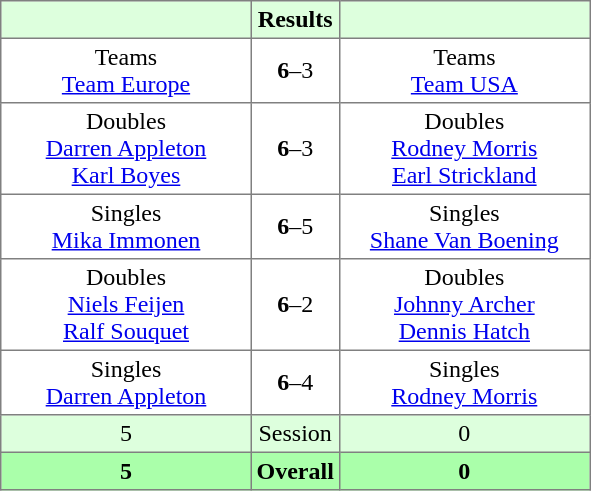<table border="1" cellpadding="3" style="border-collapse: collapse;">
<tr bgcolor="#ddffdd">
<th width="160"></th>
<th>Results</th>
<th width="160"></th>
</tr>
<tr>
<td align="center">Teams<br><a href='#'>Team Europe</a></td>
<td align="center"><strong>6</strong>–3</td>
<td align="center">Teams<br><a href='#'>Team USA</a></td>
</tr>
<tr>
<td align="center">Doubles<br><a href='#'>Darren Appleton</a><br><a href='#'>Karl Boyes</a></td>
<td align="center"><strong>6</strong>–3</td>
<td align="center">Doubles<br><a href='#'>Rodney Morris</a><br><a href='#'>Earl Strickland</a></td>
</tr>
<tr>
<td align="center">Singles<br><a href='#'>Mika Immonen</a></td>
<td align="center"><strong>6</strong>–5</td>
<td align="center">Singles<br><a href='#'>Shane Van Boening</a></td>
</tr>
<tr>
<td align="center">Doubles<br><a href='#'>Niels Feijen</a><br><a href='#'>Ralf Souquet</a></td>
<td align="center"><strong>6</strong>–2</td>
<td align="center">Doubles<br><a href='#'>Johnny Archer</a><br><a href='#'>Dennis Hatch</a></td>
</tr>
<tr>
<td align="center">Singles<br><a href='#'>Darren Appleton</a></td>
<td align="center"><strong>6</strong>–4</td>
<td align="center">Singles<br><a href='#'>Rodney Morris</a></td>
</tr>
<tr bgcolor="#ddffdd">
<td align="center">5</td>
<td align="center">Session</td>
<td align="center">0</td>
</tr>
<tr bgcolor="#aaffaa">
<th align="center">5</th>
<th align="center">Overall</th>
<th align="center">0</th>
</tr>
</table>
